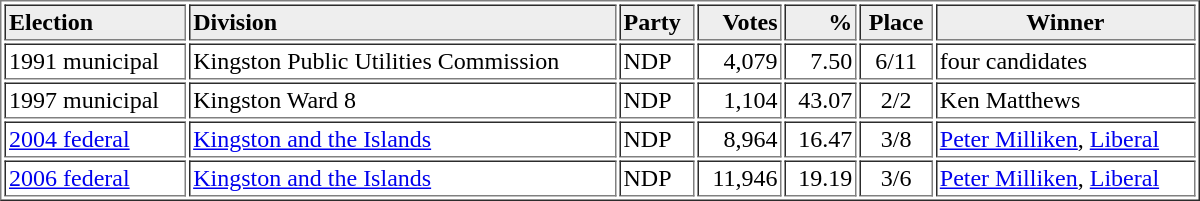<table style="width:800px;" border="1" cellspacing="2" cellpadding="2">
<tr style="background:#eee;">
<th style="text-align:left;">Election</th>
<th style="text-align:left;">Division</th>
<th style="text-align:left;">Party</th>
<th style="text-align:right;">Votes</th>
<th style="text-align:right;">%</th>
<th style="text-align:center;">Place</th>
<th style="text-align:center;">Winner</th>
</tr>
<tr>
<td style="text-align:left;">1991 municipal</td>
<td style="text-align:left;">Kingston Public Utilities Commission</td>
<td style="text-align:left;">NDP</td>
<td style="text-align:right;">4,079</td>
<td style="text-align:right;">7.50</td>
<td style="text-align:center;">6/11</td>
<td style="text-align:left;">four candidates</td>
</tr>
<tr>
<td style="text-align:left;">1997 municipal</td>
<td style="text-align:left;">Kingston Ward 8</td>
<td style="text-align:left;">NDP</td>
<td style="text-align:right;">1,104</td>
<td style="text-align:right;">43.07</td>
<td style="text-align:center;">2/2</td>
<td style="text-align:left;">Ken Matthews</td>
</tr>
<tr>
<td style="text-align:left;"><a href='#'>2004 federal</a></td>
<td style="text-align:left;"><a href='#'>Kingston and the Islands</a></td>
<td style="text-align:left;">NDP</td>
<td style="text-align:right;">8,964</td>
<td style="text-align:right;">16.47</td>
<td style="text-align:center;">3/8</td>
<td style="text-align:left;"><a href='#'>Peter Milliken</a>, <a href='#'>Liberal</a></td>
</tr>
<tr>
<td style="text-align:left;"><a href='#'>2006 federal</a></td>
<td style="text-align:left;"><a href='#'>Kingston and the Islands</a></td>
<td style="text-align:left;">NDP</td>
<td style="text-align:right;">11,946</td>
<td style="text-align:right;">19.19</td>
<td style="text-align:center;">3/6</td>
<td style="text-align:left;"><a href='#'>Peter Milliken</a>, <a href='#'>Liberal</a></td>
</tr>
</table>
